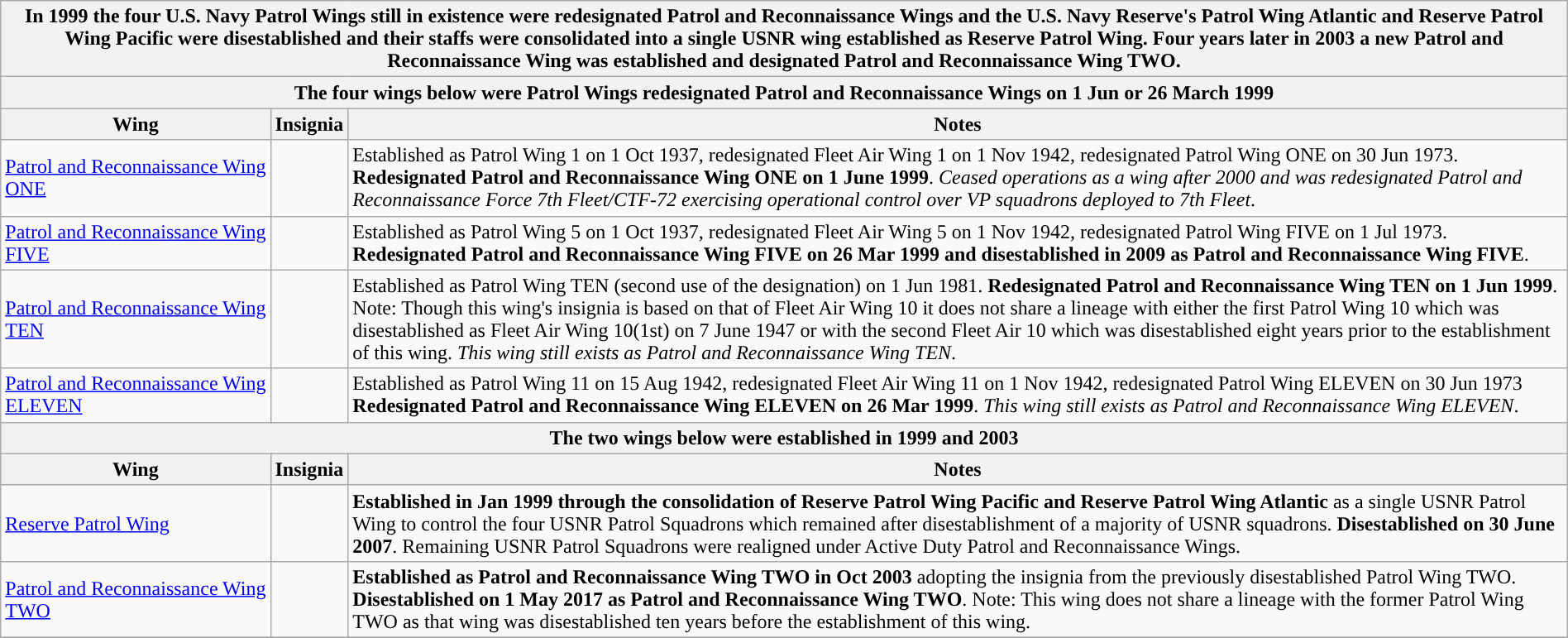<table class="wikitable" width=100% style="text-align: center">
<tr>
<th colspan=3>In 1999 the four U.S. Navy Patrol Wings still in existence were redesignated Patrol and Reconnaissance Wings and the U.S. Navy Reserve's Patrol Wing Atlantic and Reserve Patrol Wing Pacific were disestablished and their staffs were consolidated into a single USNR wing established as Reserve Patrol Wing. Four years later in 2003 a new Patrol and Reconnaissance Wing was established and designated Patrol and Reconnaissance Wing TWO.</th>
</tr>
<tr>
<th colspan=3>The four wings below were Patrol Wings redesignated Patrol and Reconnaissance Wings on 1 Jun or 26 March 1999</th>
</tr>
<tr>
<th colspan=1>Wing</th>
<th>Insignia</th>
<th>Notes</th>
</tr>
<tr>
<td align=left style="white-space: nowrap;"><a href='#'>Patrol and Reconnaissance Wing<br>ONE</a></td>
<td></td>
<td align=left>Established as Patrol Wing 1 on 1 Oct 1937, redesignated Fleet Air Wing 1 on 1 Nov 1942, redesignated Patrol Wing ONE on 30 Jun 1973. <strong>Redesignated Patrol and Reconnaissance Wing ONE on 1 June 1999</strong>. <em>Ceased operations as a wing after 2000 and was redesignated Patrol and Reconnaissance Force 7th Fleet/CTF-72 exercising operational control over VP squadrons deployed to 7th Fleet</em>.</td>
</tr>
<tr>
<td align=left><a href='#'>Patrol and Reconnaissance Wing<br>FIVE</a></td>
<td></td>
<td align=left>Established as Patrol Wing 5 on 1 Oct 1937, redesignated Fleet Air Wing 5 on 1 Nov 1942, redesignated Patrol Wing FIVE on 1 Jul 1973. <strong>Redesignated Patrol and Reconnaissance Wing FIVE on 26 Mar 1999 and disestablished in 2009 as Patrol and Reconnaissance Wing FIVE</strong>.</td>
</tr>
<tr>
<td align=left><a href='#'>Patrol and Reconnaissance Wing<br>TEN</a></td>
<td></td>
<td align=left>Established as Patrol Wing TEN (second use of the designation) on 1 Jun 1981. <strong>Redesignated Patrol and Reconnaissance Wing TEN on 1 Jun 1999</strong>. Note: Though this wing's insignia is based on that of Fleet Air Wing 10 it does not share a lineage with either the first Patrol Wing 10 which was disestablished as Fleet Air Wing 10(1st) on 7 June 1947 or with the second Fleet Air 10 which was disestablished eight years prior to the establishment of this wing. <em>This wing still exists as Patrol and Reconnaissance Wing TEN</em>.</td>
</tr>
<tr>
<td align=left style="white-space: nowrap;"><a href='#'>Patrol and Reconnaissance Wing<br>ELEVEN</a></td>
<td></td>
<td align=left>Established as Patrol Wing 11 on 15 Aug 1942, redesignated Fleet Air Wing 11 on 1 Nov 1942, redesignated Patrol Wing ELEVEN on 30 Jun 1973 <strong>Redesignated Patrol and Reconnaissance Wing ELEVEN on 26 Mar 1999</strong>. <em>This wing still exists as Patrol and Reconnaissance Wing ELEVEN</em>.</td>
</tr>
<tr>
<th colspan=3>The two wings below were established in 1999 and 2003</th>
</tr>
<tr>
<th colspan=1>Wing</th>
<th>Insignia</th>
<th>Notes</th>
</tr>
<tr>
<td align=left><a href='#'>Reserve Patrol Wing</a></td>
<td></td>
<td align=left><strong>Established in Jan 1999 through the consolidation of Reserve Patrol Wing Pacific and Reserve Patrol Wing Atlantic</strong> as a single USNR Patrol Wing to control the four USNR Patrol Squadrons which remained after disestablishment of a majority of USNR squadrons. <strong>Disestablished on 30 June 2007</strong>. Remaining USNR Patrol Squadrons were realigned under Active Duty Patrol and Reconnaissance Wings.</td>
</tr>
<tr>
<td align=left><a href='#'>Patrol and Reconnaissance Wing<br>TWO</a></td>
<td></td>
<td align=left><strong>Established as Patrol and Reconnaissance Wing TWO in Oct 2003</strong> adopting the insignia from the previously disestablished Patrol Wing TWO. <strong>Disestablished on 1 May 2017 as Patrol and Reconnaissance Wing TWO</strong>. Note: This wing does not share a lineage with the former Patrol Wing TWO as that wing was disestablished ten years before the establishment of this wing.</td>
</tr>
<tr>
</tr>
</table>
